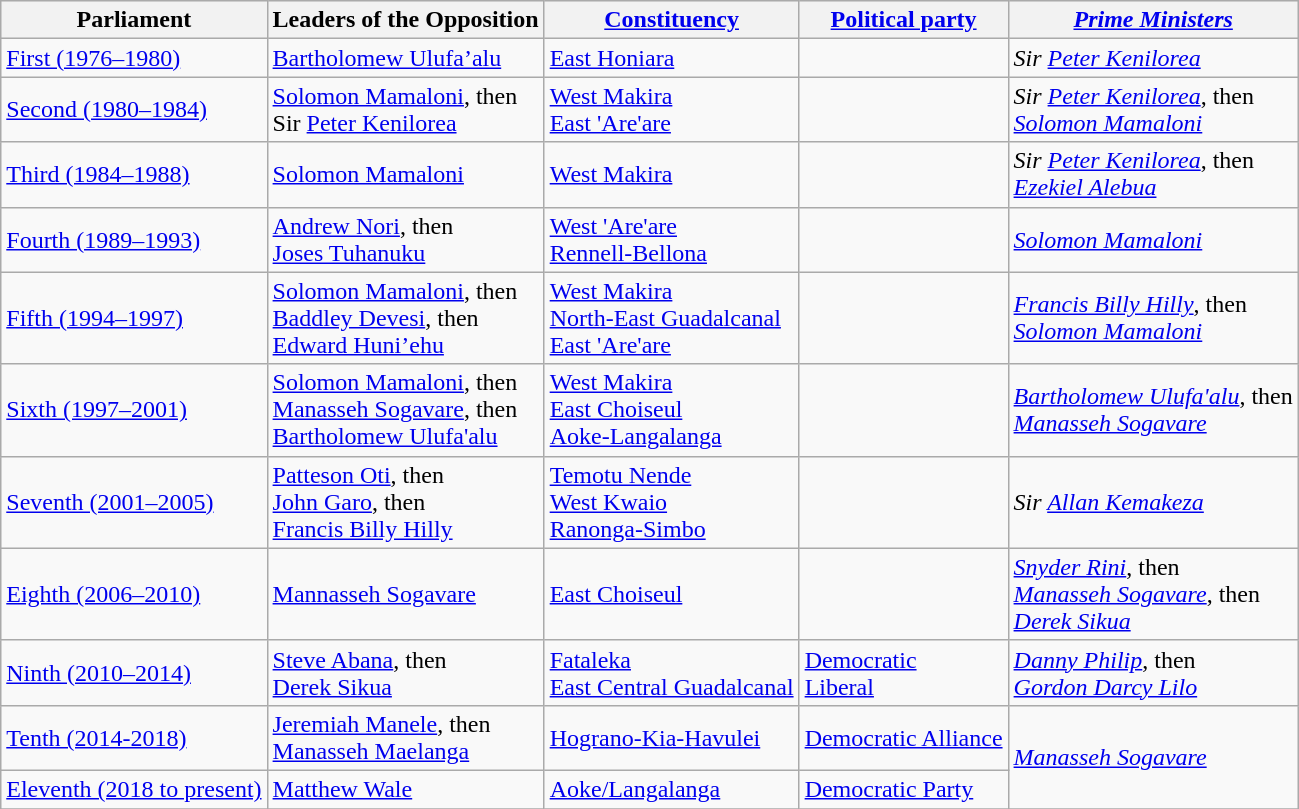<table class=wikitable>
<tr align=center bgcolor=#ebebeb>
<th>Parliament</th>
<th>Leaders of the Opposition</th>
<th><a href='#'>Constituency</a></th>
<th><a href='#'>Political party</a></th>
<th><em><a href='#'>Prime Ministers</a></em></th>
</tr>
<tr>
<td><a href='#'>First (1976–1980)</a></td>
<td><a href='#'>Bartholomew Ulufa’alu</a></td>
<td><a href='#'>East Honiara</a></td>
<td></td>
<td><em>Sir <a href='#'>Peter Kenilorea</a></em></td>
</tr>
<tr>
<td><a href='#'>Second (1980–1984)</a></td>
<td><a href='#'>Solomon Mamaloni</a>, then<br>Sir <a href='#'>Peter Kenilorea</a></td>
<td><a href='#'>West Makira</a><br><a href='#'>East 'Are'are</a></td>
<td></td>
<td><em>Sir <a href='#'>Peter Kenilorea</a></em>, then<br><em><a href='#'>Solomon Mamaloni</a></em></td>
</tr>
<tr>
<td><a href='#'>Third (1984–1988)</a></td>
<td><a href='#'>Solomon Mamaloni</a></td>
<td><a href='#'>West Makira</a></td>
<td></td>
<td><em>Sir <a href='#'>Peter Kenilorea</a></em>, then<br><em><a href='#'>Ezekiel Alebua</a></em></td>
</tr>
<tr>
<td><a href='#'>Fourth (1989–1993)</a></td>
<td><a href='#'>Andrew Nori</a>, then<br><a href='#'>Joses Tuhanuku</a></td>
<td><a href='#'>West 'Are'are</a><br><a href='#'>Rennell-Bellona</a></td>
<td></td>
<td><em><a href='#'>Solomon Mamaloni</a></em></td>
</tr>
<tr>
<td><a href='#'>Fifth (1994–1997)</a></td>
<td><a href='#'>Solomon Mamaloni</a>, then<br><a href='#'>Baddley Devesi</a>, then<br><a href='#'>Edward Huni’ehu</a></td>
<td><a href='#'>West Makira</a><br><a href='#'>North-East Guadalcanal</a><br><a href='#'>East 'Are'are</a></td>
<td></td>
<td><em><a href='#'>Francis Billy Hilly</a></em>, then<br><em><a href='#'>Solomon Mamaloni</a></em></td>
</tr>
<tr>
<td><a href='#'>Sixth (1997–2001)</a></td>
<td><a href='#'>Solomon Mamaloni</a>, then<br><a href='#'>Manasseh Sogavare</a>, then<br><a href='#'>Bartholomew Ulufa'alu</a></td>
<td><a href='#'>West Makira</a><br><a href='#'>East Choiseul</a><br><a href='#'>Aoke-Langalanga</a></td>
<td></td>
<td><em><a href='#'>Bartholomew Ulufa'alu</a></em>, then<br><em><a href='#'>Manasseh Sogavare</a></em></td>
</tr>
<tr>
<td><a href='#'>Seventh (2001–2005)</a></td>
<td><a href='#'>Patteson Oti</a>, then<br><a href='#'>John Garo</a>, then<br><a href='#'>Francis Billy Hilly</a></td>
<td><a href='#'>Temotu Nende</a><br><a href='#'>West Kwaio</a><br><a href='#'>Ranonga-Simbo</a></td>
<td></td>
<td><em>Sir <a href='#'>Allan Kemakeza</a></em></td>
</tr>
<tr>
<td><a href='#'>Eighth (2006–2010)</a></td>
<td><a href='#'>Mannasseh Sogavare</a></td>
<td><a href='#'>East Choiseul</a></td>
<td></td>
<td><em><a href='#'>Snyder Rini</a></em>, then<br><em><a href='#'>Manasseh Sogavare</a></em>, then<br><em><a href='#'>Derek Sikua</a></em></td>
</tr>
<tr>
<td><a href='#'>Ninth (2010–2014)</a></td>
<td><a href='#'>Steve Abana</a>, then<br><a href='#'>Derek Sikua</a></td>
<td><a href='#'>Fataleka</a><br><a href='#'>East Central Guadalcanal</a></td>
<td><a href='#'>Democratic</a><br><a href='#'>Liberal</a></td>
<td><em><a href='#'>Danny Philip</a></em>, then<br><em><a href='#'>Gordon Darcy Lilo</a></em></td>
</tr>
<tr>
<td><a href='#'>Tenth (2014-2018)</a></td>
<td><a href='#'>Jeremiah Manele</a>, then<br><a href='#'>Manasseh Maelanga</a></td>
<td><a href='#'>Hograno-Kia-Havulei</a></td>
<td><a href='#'>Democratic Alliance</a></td>
<td rowspan="2"><em><a href='#'>Manasseh Sogavare</a></em></td>
</tr>
<tr>
<td><a href='#'>Eleventh (2018 to present)</a></td>
<td><a href='#'>Matthew Wale</a></td>
<td><a href='#'>Aoke/Langalanga</a></td>
<td><a href='#'>Democratic Party</a></td>
</tr>
<tr>
</tr>
</table>
